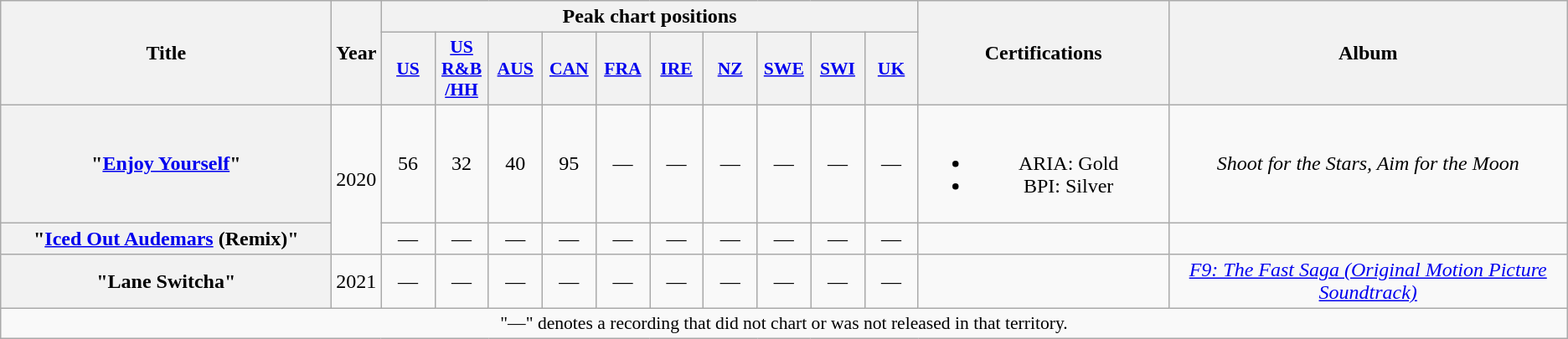<table class="wikitable plainrowheaders" style="text-align:center;">
<tr>
<th scope="col" rowspan="2" style="width:16em;">Title</th>
<th scope="col" rowspan="2" style="width:1em;">Year</th>
<th scope="col" colspan="10">Peak chart positions</th>
<th scope="col" rowspan="2" style="width:12em;">Certifications</th>
<th scope="col" rowspan="2">Album</th>
</tr>
<tr>
<th scope="col" style="width:2.5em;font-size:90%;"><a href='#'>US</a><br></th>
<th scope="col" style="width:2.5em;font-size:90%;"><a href='#'>US<br>R&B<br>/HH</a><br></th>
<th scope="col" style="width:2.5em;font-size:90%;"><a href='#'>AUS</a><br></th>
<th scope="col" style="width:2.5em;font-size:90%;"><a href='#'>CAN</a><br></th>
<th scope="col" style="width:2.5em;font-size:90%;"><a href='#'>FRA</a><br></th>
<th scope="col" style="width:2.5em;font-size:90%;"><a href='#'>IRE</a><br></th>
<th scope="col" style="width:2.5em;font-size:90%;"><a href='#'>NZ</a><br></th>
<th scope="col" style="width:2.5em;font-size:90%;"><a href='#'>SWE</a><br></th>
<th scope="col" style="width:2.5em;font-size:90%;"><a href='#'>SWI</a><br></th>
<th scope="col" style="width:2.5em;font-size:90%;"><a href='#'>UK</a><br></th>
</tr>
<tr>
<th scope="row">"<a href='#'>Enjoy Yourself</a>"<br></th>
<td rowspan="2">2020</td>
<td>56</td>
<td>32</td>
<td>40</td>
<td>95</td>
<td>—</td>
<td>—</td>
<td>—</td>
<td>—</td>
<td>—</td>
<td>—</td>
<td><br><ul><li>ARIA: Gold</li><li>BPI: Silver</li></ul></td>
<td><em>Shoot for the Stars, Aim for the Moon</em></td>
</tr>
<tr>
<th scope="row">"<a href='#'>Iced Out Audemars</a> (Remix)"<br></th>
<td>—</td>
<td>—</td>
<td>—</td>
<td>—</td>
<td>—</td>
<td>—</td>
<td>—</td>
<td>—</td>
<td>—</td>
<td>—</td>
<td></td>
<td></td>
</tr>
<tr>
<th scope="row">"Lane Switcha"<br></th>
<td>2021</td>
<td>—</td>
<td>—</td>
<td>—</td>
<td>—</td>
<td>—</td>
<td>—</td>
<td>—</td>
<td>—</td>
<td>—</td>
<td>—</td>
<td></td>
<td><em><a href='#'>F9: The Fast Saga (Original Motion Picture Soundtrack)</a></em></td>
</tr>
<tr>
<td colspan="14" style="font-size:90%">"—" denotes a recording that did not chart or was not released in that territory.</td>
</tr>
</table>
